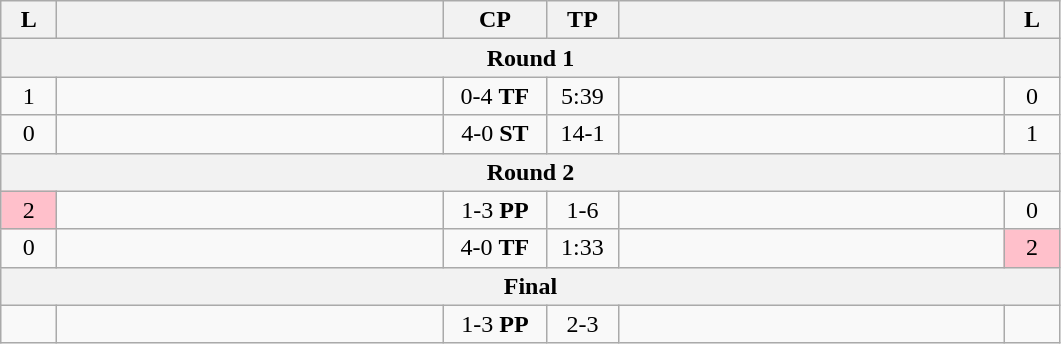<table class="wikitable" style="text-align: center;" |>
<tr>
<th width="30">L</th>
<th width="250"></th>
<th width="62">CP</th>
<th width="40">TP</th>
<th width="250"></th>
<th width="30">L</th>
</tr>
<tr>
<th colspan="7">Round 1</th>
</tr>
<tr>
<td>1</td>
<td style="text-align:left;"></td>
<td>0-4 <strong>TF</strong></td>
<td>5:39</td>
<td style="text-align:left;"><strong></strong></td>
<td>0</td>
</tr>
<tr>
<td>0</td>
<td style="text-align:left;"><strong></strong></td>
<td>4-0 <strong>ST</strong></td>
<td>14-1</td>
<td style="text-align:left;"></td>
<td>1</td>
</tr>
<tr>
<th colspan="7">Round 2</th>
</tr>
<tr>
<td bgcolor=pink>2</td>
<td style="text-align:left;"></td>
<td>1-3 <strong>PP</strong></td>
<td>1-6</td>
<td style="text-align:left;"><strong></strong></td>
<td>0</td>
</tr>
<tr>
<td>0</td>
<td style="text-align:left;"><strong></strong></td>
<td>4-0 <strong>TF</strong></td>
<td>1:33</td>
<td style="text-align:left;"></td>
<td bgcolor=pink>2</td>
</tr>
<tr>
<th colspan="7">Final</th>
</tr>
<tr>
<td></td>
<td style="text-align:left;"></td>
<td>1-3 <strong>PP</strong></td>
<td>2-3</td>
<td style="text-align:left;"><strong></strong></td>
<td></td>
</tr>
</table>
